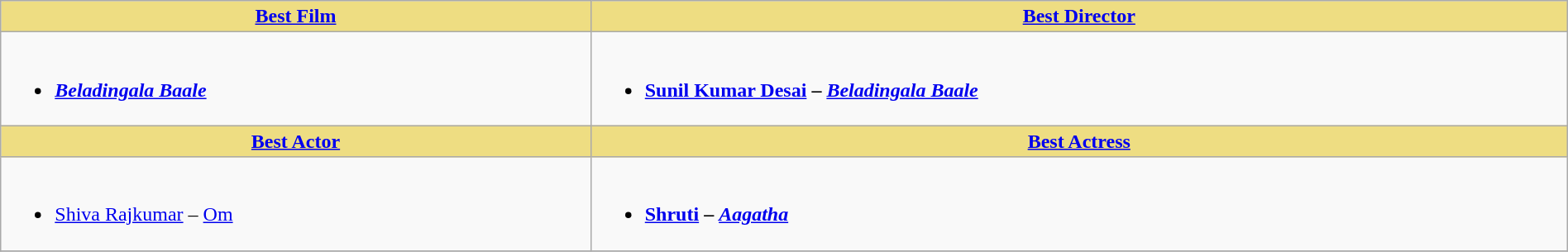<table class="wikitable" width =100%|>
<tr>
<th ! style="background:#eedd82; text-align:center;"><a href='#'>Best Film</a></th>
<th ! style="background:#eedd82; text-align:center;"><a href='#'>Best Director</a></th>
</tr>
<tr>
<td valign="top"><br><ul><li><strong><em><a href='#'>Beladingala Baale</a></em></strong></li></ul></td>
<td valign="top"><br><ul><li><strong><a href='#'>Sunil Kumar Desai</a> – <em><a href='#'>Beladingala Baale</a><strong><em></li></ul></td>
</tr>
<tr>
<th ! style="background:#eedd82; text-align:center;"><a href='#'>Best Actor</a></th>
<th ! style="background:#eedd82; text-align:center;"><a href='#'>Best Actress</a></th>
</tr>
<tr>
<td><br><ul><li></strong><a href='#'>Shiva Rajkumar</a> – </em><a href='#'>Om</a></em></strong></li></ul></td>
<td><br><ul><li><strong><a href='#'>Shruti</a> – <em><a href='#'>Aagatha</a><strong><em></li></ul></td>
</tr>
<tr>
</tr>
</table>
